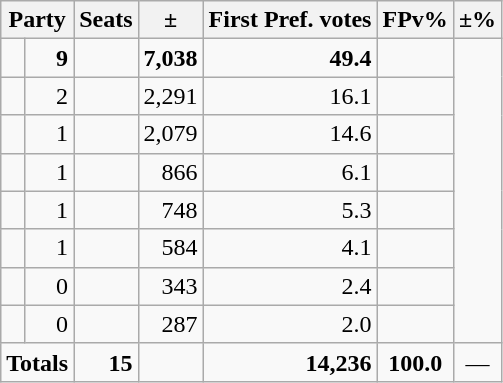<table class=wikitable>
<tr>
<th colspan=2 align=center>Party</th>
<th valign=top>Seats</th>
<th valign=top>±</th>
<th valign=top>First Pref. votes</th>
<th valign=top>FPv%</th>
<th valign=top>±%</th>
</tr>
<tr>
<td></td>
<td align=right><strong>9</strong></td>
<td align=right></td>
<td align=right><strong>7,038</strong></td>
<td align=right><strong>49.4</strong></td>
<td align=right></td>
</tr>
<tr>
<td></td>
<td align=right>2</td>
<td align=right></td>
<td align=right>2,291</td>
<td align=right>16.1</td>
<td align=right></td>
</tr>
<tr>
<td></td>
<td align=right>1</td>
<td align=right></td>
<td align=right>2,079</td>
<td align=right>14.6</td>
<td align=right></td>
</tr>
<tr>
<td></td>
<td align=right>1</td>
<td align=right></td>
<td align=right>866</td>
<td align=right>6.1</td>
<td align=right></td>
</tr>
<tr>
<td></td>
<td align=right>1</td>
<td align=right></td>
<td align=right>748</td>
<td align=right>5.3</td>
<td align=right></td>
</tr>
<tr>
<td></td>
<td align=right>1</td>
<td align=right></td>
<td align=right>584</td>
<td align=right>4.1</td>
<td align=right></td>
</tr>
<tr>
<td></td>
<td align=right>0</td>
<td align=right></td>
<td align=right>343</td>
<td align=right>2.4</td>
<td align=right></td>
</tr>
<tr>
<td></td>
<td align=right>0</td>
<td align=right></td>
<td align=right>287</td>
<td align=right>2.0</td>
<td align=right></td>
</tr>
<tr>
<td colspan=2 align=center><strong>Totals</strong></td>
<td align=right><strong>15</strong></td>
<td align=center></td>
<td align=right><strong>14,236</strong></td>
<td align=center><strong>100.0</strong></td>
<td align=center>—</td>
</tr>
</table>
